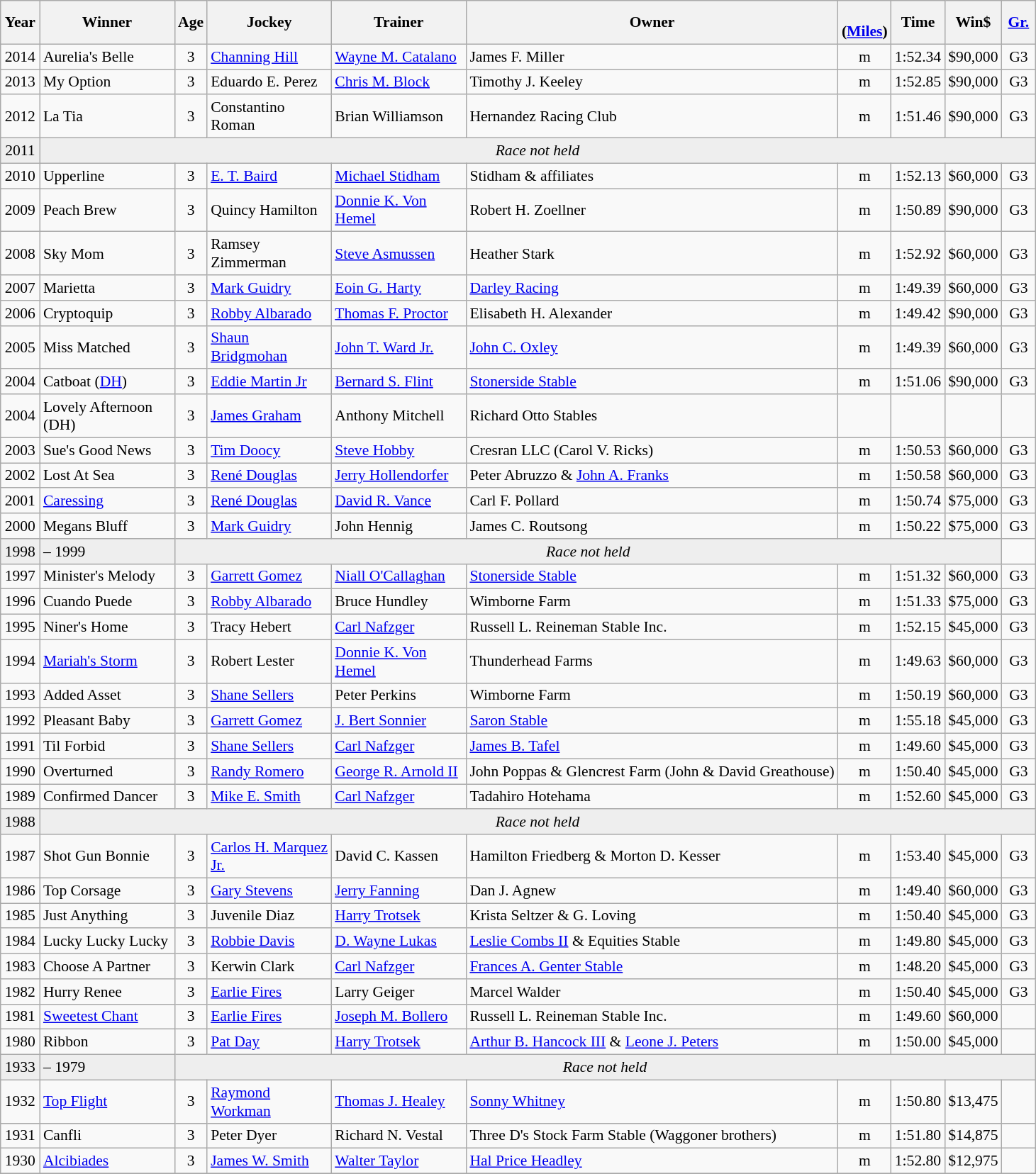<table class="wikitable sortable" style="font-size:90%">
<tr>
<th style="width:30px">Year<br></th>
<th style="width:120px">Winner<br></th>
<th style="width:20px">Age<br></th>
<th style="width:110px">Jockey<br></th>
<th style="width:120px">Trainer<br></th>
<th>Owner<br></th>
<th style="width:25px"><br> <span>(<a href='#'>Miles</a>)</span></th>
<th style="width:25px">Time<br></th>
<th style="width:25px">Win$<br></th>
<th style="width:25px"><a href='#'>Gr.</a></th>
</tr>
<tr>
<td align=center>2014</td>
<td>Aurelia's Belle</td>
<td align=center>3</td>
<td><a href='#'>Channing Hill</a></td>
<td><a href='#'>Wayne M. Catalano</a></td>
<td>James F. Miller</td>
<td align=center> m</td>
<td>1:52.34</td>
<td>$90,000</td>
<td align=center>G3</td>
</tr>
<tr>
<td align=center>2013</td>
<td>My Option</td>
<td align=center>3</td>
<td>Eduardo E. Perez</td>
<td><a href='#'>Chris M. Block</a></td>
<td>Timothy J. Keeley</td>
<td align=center> m</td>
<td>1:52.85</td>
<td>$90,000</td>
<td align=center>G3</td>
</tr>
<tr>
<td align=center>2012</td>
<td>La Tia</td>
<td align=center>3</td>
<td>Constantino Roman</td>
<td>Brian Williamson</td>
<td>Hernandez Racing Club</td>
<td align=center> m</td>
<td>1:51.46</td>
<td>$90,000</td>
<td align=center>G3</td>
</tr>
<tr bgcolor="#eeeeee">
<td align=center>2011</td>
<td align=center  colspan=9><em>Race not held</em></td>
</tr>
<tr>
<td align=center>2010</td>
<td>Upperline</td>
<td align=center>3</td>
<td><a href='#'>E. T. Baird</a></td>
<td><a href='#'>Michael Stidham</a></td>
<td>Stidham & affiliates</td>
<td align=center> m</td>
<td>1:52.13</td>
<td>$60,000</td>
<td align=center>G3</td>
</tr>
<tr>
<td align=center>2009</td>
<td>Peach Brew</td>
<td align=center>3</td>
<td>Quincy Hamilton</td>
<td><a href='#'>Donnie K. Von Hemel</a></td>
<td>Robert H. Zoellner</td>
<td align=center> m</td>
<td>1:50.89</td>
<td>$90,000</td>
<td align=center>G3</td>
</tr>
<tr>
<td align=center>2008</td>
<td>Sky Mom</td>
<td align=center>3</td>
<td>Ramsey Zimmerman</td>
<td><a href='#'>Steve Asmussen</a></td>
<td>Heather Stark</td>
<td align=center> m</td>
<td>1:52.92</td>
<td>$60,000</td>
<td align=center>G3</td>
</tr>
<tr>
<td align=center>2007</td>
<td>Marietta</td>
<td align=center>3</td>
<td><a href='#'>Mark Guidry</a></td>
<td><a href='#'>Eoin G. Harty</a></td>
<td><a href='#'>Darley Racing</a></td>
<td align=center> m</td>
<td>1:49.39</td>
<td>$60,000</td>
<td align=center>G3</td>
</tr>
<tr>
<td align=center>2006</td>
<td>Cryptoquip</td>
<td align=center>3</td>
<td><a href='#'>Robby Albarado</a></td>
<td><a href='#'>Thomas F. Proctor</a></td>
<td>Elisabeth H. Alexander</td>
<td align=center> m</td>
<td>1:49.42</td>
<td>$90,000</td>
<td align=center>G3</td>
</tr>
<tr>
<td align=center>2005</td>
<td>Miss Matched</td>
<td align=center>3</td>
<td><a href='#'>Shaun Bridgmohan</a></td>
<td><a href='#'>John T. Ward Jr.</a></td>
<td><a href='#'>John C. Oxley</a></td>
<td align=center> m</td>
<td>1:49.39</td>
<td>$60,000</td>
<td align=center>G3</td>
</tr>
<tr>
<td align=center>2004</td>
<td>Catboat (<a href='#'>DH</a>)</td>
<td align=center>3</td>
<td><a href='#'>Eddie Martin Jr</a></td>
<td><a href='#'>Bernard S. Flint</a></td>
<td><a href='#'>Stonerside Stable</a></td>
<td align=center> m</td>
<td>1:51.06</td>
<td>$90,000</td>
<td align=center>G3</td>
</tr>
<tr>
<td align=center>2004</td>
<td>Lovely Afternoon (DH)</td>
<td align=center>3</td>
<td><a href='#'>James Graham</a></td>
<td>Anthony Mitchell</td>
<td>Richard Otto Stables</td>
<td></td>
<td></td>
<td></td>
<td></td>
</tr>
<tr>
<td align=center>2003</td>
<td>Sue's Good News</td>
<td align=center>3</td>
<td><a href='#'>Tim Doocy</a></td>
<td><a href='#'>Steve Hobby</a></td>
<td>Cresran LLC (Carol V. Ricks)</td>
<td align=center> m</td>
<td>1:50.53</td>
<td>$60,000</td>
<td align=center>G3</td>
</tr>
<tr>
<td align=center>2002</td>
<td>Lost At Sea</td>
<td align=center>3</td>
<td><a href='#'>René Douglas</a></td>
<td><a href='#'>Jerry Hollendorfer</a></td>
<td>Peter Abruzzo & <a href='#'>John A. Franks</a></td>
<td align=center> m</td>
<td>1:50.58</td>
<td>$60,000</td>
<td align=center>G3</td>
</tr>
<tr>
<td align=center>2001</td>
<td><a href='#'>Caressing</a></td>
<td align=center>3</td>
<td><a href='#'>René Douglas</a></td>
<td><a href='#'>David R. Vance</a></td>
<td>Carl F. Pollard</td>
<td align=center> m</td>
<td>1:50.74</td>
<td>$75,000</td>
<td align=center>G3</td>
</tr>
<tr>
<td align=center>2000</td>
<td>Megans Bluff</td>
<td align=center>3</td>
<td><a href='#'>Mark Guidry</a></td>
<td>John Hennig</td>
<td>James C. Routsong</td>
<td align=center> m</td>
<td>1:50.22</td>
<td>$75,000</td>
<td align=center>G3</td>
</tr>
<tr bgcolor="#eeeeee">
<td align=center>1998</td>
<td>– 1999</td>
<td align=center  colspan=7><em>Race not held</em></td>
</tr>
<tr>
<td align=center>1997</td>
<td>Minister's Melody</td>
<td align=center>3</td>
<td><a href='#'>Garrett Gomez</a></td>
<td><a href='#'>Niall O'Callaghan</a></td>
<td><a href='#'>Stonerside Stable</a></td>
<td align=center> m</td>
<td>1:51.32</td>
<td>$60,000</td>
<td align=center>G3</td>
</tr>
<tr>
<td align=center>1996</td>
<td>Cuando Puede</td>
<td align=center>3</td>
<td><a href='#'>Robby Albarado</a></td>
<td>Bruce Hundley</td>
<td>Wimborne Farm</td>
<td align=center> m</td>
<td>1:51.33</td>
<td>$75,000</td>
<td align=center>G3</td>
</tr>
<tr>
<td align=center>1995</td>
<td>Niner's Home</td>
<td align=center>3</td>
<td>Tracy Hebert</td>
<td><a href='#'>Carl Nafzger</a></td>
<td>Russell L. Reineman Stable Inc.</td>
<td align=center> m</td>
<td>1:52.15</td>
<td>$45,000</td>
<td align=center>G3</td>
</tr>
<tr>
<td align=center>1994</td>
<td><a href='#'>Mariah's Storm</a></td>
<td align=center>3</td>
<td>Robert Lester</td>
<td><a href='#'>Donnie K. Von Hemel</a></td>
<td>Thunderhead Farms</td>
<td align=center> m</td>
<td>1:49.63</td>
<td>$60,000</td>
<td align=center>G3</td>
</tr>
<tr>
<td align=center>1993</td>
<td>Added Asset</td>
<td align=center>3</td>
<td><a href='#'>Shane Sellers</a></td>
<td>Peter Perkins</td>
<td>Wimborne Farm</td>
<td align=center> m</td>
<td>1:50.19</td>
<td>$60,000</td>
<td align=center>G3</td>
</tr>
<tr>
<td align=center>1992</td>
<td>Pleasant Baby</td>
<td align=center>3</td>
<td><a href='#'>Garrett Gomez</a></td>
<td><a href='#'>J. Bert Sonnier</a></td>
<td><a href='#'>Saron Stable</a></td>
<td align=center> m</td>
<td>1:55.18</td>
<td>$45,000</td>
<td align=center>G3</td>
</tr>
<tr>
<td align=center>1991</td>
<td>Til Forbid</td>
<td align=center>3</td>
<td><a href='#'>Shane Sellers</a></td>
<td><a href='#'>Carl Nafzger</a></td>
<td><a href='#'>James B. Tafel</a></td>
<td align=center> m</td>
<td>1:49.60</td>
<td>$45,000</td>
<td align=center>G3</td>
</tr>
<tr>
<td align=center>1990</td>
<td>Overturned</td>
<td align=center>3</td>
<td><a href='#'>Randy Romero</a></td>
<td><a href='#'>George R. Arnold II</a></td>
<td>John Poppas & Glencrest Farm (John & David Greathouse)</td>
<td align=center> m</td>
<td>1:50.40</td>
<td>$45,000</td>
<td align=center>G3</td>
</tr>
<tr>
<td align=center>1989</td>
<td>Confirmed Dancer</td>
<td align=center>3</td>
<td><a href='#'>Mike E. Smith</a></td>
<td><a href='#'>Carl Nafzger</a></td>
<td>Tadahiro Hotehama</td>
<td align=center> m</td>
<td>1:52.60</td>
<td>$45,000</td>
<td align=center>G3</td>
</tr>
<tr bgcolor="#eeeeee">
<td align=center>1988</td>
<td align=center  colspan=9><em>Race not held</em></td>
</tr>
<tr>
<td align=center>1987</td>
<td>Shot Gun Bonnie</td>
<td align=center>3</td>
<td><a href='#'>Carlos H. Marquez Jr.</a></td>
<td>David C. Kassen</td>
<td>Hamilton Friedberg & Morton D. Kesser</td>
<td align=center> m</td>
<td>1:53.40</td>
<td>$45,000</td>
<td align=center>G3</td>
</tr>
<tr>
<td align=center>1986</td>
<td>Top Corsage</td>
<td align=center>3</td>
<td><a href='#'>Gary Stevens</a></td>
<td><a href='#'>Jerry Fanning</a></td>
<td>Dan J. Agnew</td>
<td align=center> m</td>
<td>1:49.40</td>
<td>$60,000</td>
<td align=center>G3</td>
</tr>
<tr>
<td align=center>1985</td>
<td>Just Anything</td>
<td align=center>3</td>
<td>Juvenile Diaz</td>
<td><a href='#'>Harry Trotsek</a></td>
<td>Krista Seltzer & G. Loving</td>
<td align=center> m</td>
<td>1:50.40</td>
<td>$45,000</td>
<td align=center>G3</td>
</tr>
<tr>
<td align=center>1984</td>
<td>Lucky Lucky Lucky</td>
<td align=center>3</td>
<td><a href='#'>Robbie Davis</a></td>
<td><a href='#'>D. Wayne Lukas</a></td>
<td><a href='#'>Leslie Combs II</a> & Equities Stable</td>
<td align=center> m</td>
<td>1:49.80</td>
<td>$45,000</td>
<td align=center>G3</td>
</tr>
<tr>
<td align=center>1983</td>
<td>Choose A Partner</td>
<td align=center>3</td>
<td>Kerwin Clark</td>
<td><a href='#'>Carl Nafzger</a></td>
<td><a href='#'>Frances A. Genter Stable</a></td>
<td align=center> m</td>
<td>1:48.20</td>
<td>$45,000</td>
<td align=center>G3</td>
</tr>
<tr>
<td align=center>1982</td>
<td>Hurry Renee</td>
<td align=center>3</td>
<td><a href='#'>Earlie Fires</a></td>
<td>Larry Geiger</td>
<td>Marcel Walder</td>
<td align=center> m</td>
<td>1:50.40</td>
<td>$45,000</td>
<td align=center>G3</td>
</tr>
<tr>
<td align=center>1981</td>
<td><a href='#'>Sweetest Chant</a></td>
<td align=center>3</td>
<td><a href='#'>Earlie Fires</a></td>
<td><a href='#'>Joseph M. Bollero</a></td>
<td>Russell L. Reineman Stable Inc.</td>
<td align=center> m</td>
<td>1:49.60</td>
<td>$60,000</td>
<td></td>
</tr>
<tr>
<td align=center>1980</td>
<td>Ribbon</td>
<td align=center>3</td>
<td><a href='#'>Pat Day</a></td>
<td><a href='#'>Harry Trotsek</a></td>
<td><a href='#'>Arthur B. Hancock III</a> & <a href='#'>Leone J. Peters</a></td>
<td align=center> m</td>
<td>1:50.00</td>
<td>$45,000</td>
<td></td>
</tr>
<tr bgcolor="#eeeeee">
<td align=center>1933</td>
<td>– 1979</td>
<td align=center  colspan=8><em>Race not held</em></td>
</tr>
<tr>
<td align=center>1932</td>
<td><a href='#'>Top Flight</a></td>
<td align=center>3</td>
<td><a href='#'>Raymond Workman</a></td>
<td><a href='#'>Thomas J. Healey</a></td>
<td><a href='#'>Sonny Whitney</a></td>
<td align=center> m</td>
<td>1:50.80</td>
<td>$13,475</td>
<td></td>
</tr>
<tr>
<td align=center>1931</td>
<td>Canfli</td>
<td align=center>3</td>
<td>Peter Dyer</td>
<td>Richard N. Vestal</td>
<td>Three D's Stock Farm Stable (Waggoner brothers)</td>
<td align=center> m</td>
<td>1:51.80</td>
<td>$14,875</td>
<td></td>
</tr>
<tr>
<td align=center>1930</td>
<td><a href='#'>Alcibiades</a></td>
<td align=center>3</td>
<td><a href='#'>James W. Smith</a></td>
<td><a href='#'>Walter Taylor</a></td>
<td><a href='#'>Hal Price Headley</a></td>
<td align=center> m</td>
<td>1:52.80</td>
<td>$12,975</td>
<td></td>
</tr>
<tr>
</tr>
</table>
